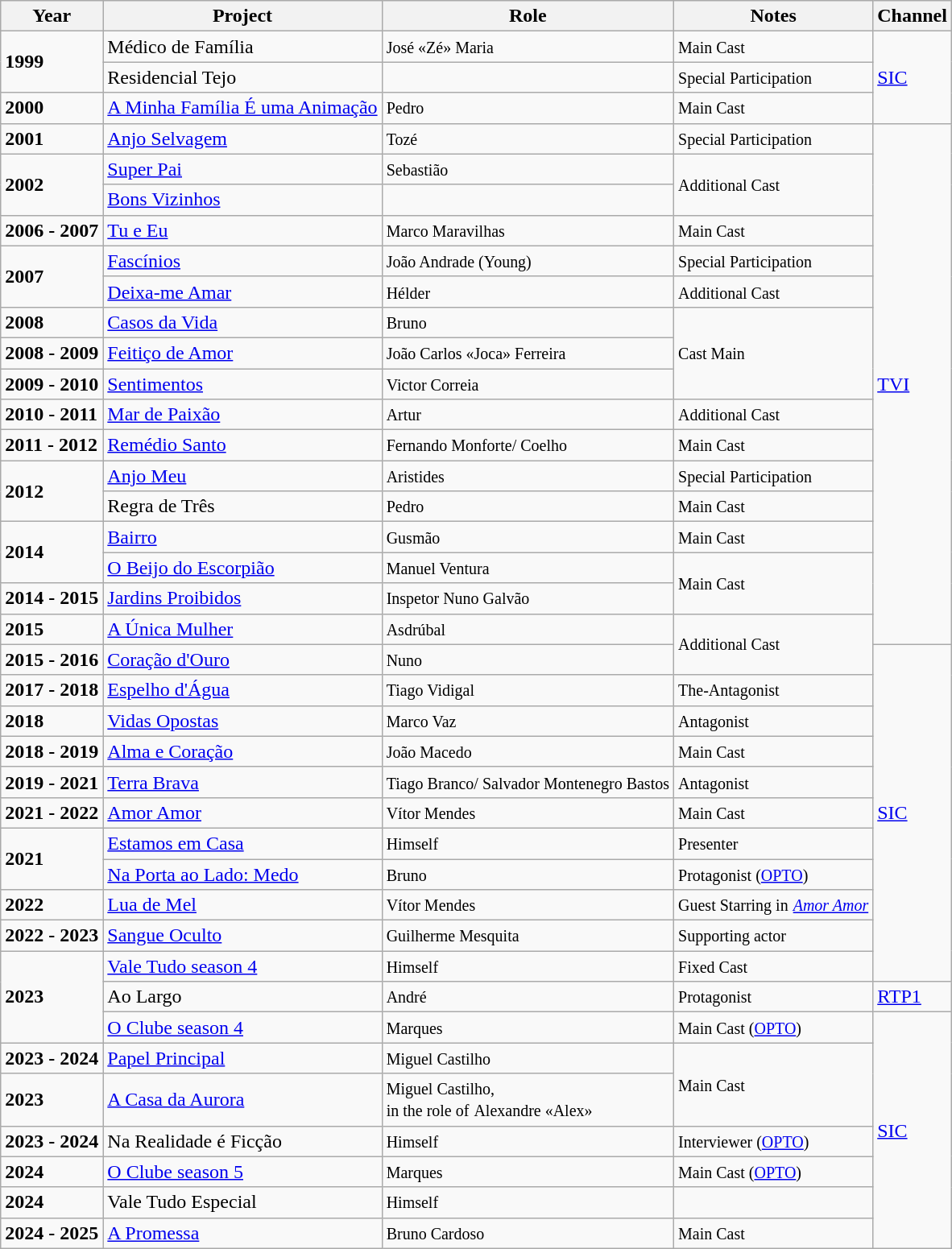<table class="wikitable">
<tr>
<th>Year</th>
<th>Project</th>
<th>Role</th>
<th>Notes</th>
<th>Channel</th>
</tr>
<tr>
<td rowspan="2"><strong>1999</strong></td>
<td>Médico de Família</td>
<td><small>José «Zé» Maria</small></td>
<td><small>Main Cast</small></td>
<td rowspan="3"><a href='#'>SIC</a></td>
</tr>
<tr>
<td>Residencial Tejo</td>
<td></td>
<td><small>Special Participation</small></td>
</tr>
<tr>
<td><strong>2000</strong></td>
<td><a href='#'>A Minha Família É uma Animação</a></td>
<td><small>Pedro</small></td>
<td><small>Main Cast</small></td>
</tr>
<tr>
<td><strong>2001</strong></td>
<td><a href='#'>Anjo Selvagem</a></td>
<td><small>Tozé</small></td>
<td><small>Special Participation</small></td>
<td rowspan="17"><a href='#'>TVI</a></td>
</tr>
<tr>
<td rowspan="2"><strong>2002</strong></td>
<td><a href='#'>Super Pai</a></td>
<td><small>Sebastião</small></td>
<td rowspan="2"><small>Additional Cast</small></td>
</tr>
<tr>
<td><a href='#'>Bons Vizinhos</a></td>
<td></td>
</tr>
<tr>
<td><strong>2006 - 2007</strong></td>
<td><a href='#'>Tu e Eu</a></td>
<td><small>Marco Maravilhas</small></td>
<td><small>Main Cast</small></td>
</tr>
<tr>
<td rowspan="2"><strong>2007</strong></td>
<td><a href='#'>Fascínios</a></td>
<td><small>João Andrade (Young)</small></td>
<td><small>Special Participation</small></td>
</tr>
<tr>
<td><a href='#'>Deixa-me Amar</a></td>
<td><small>Hélder</small></td>
<td><small>Additional Cast</small></td>
</tr>
<tr>
<td><strong>2008</strong></td>
<td><a href='#'>Casos da Vida</a></td>
<td><small>Bruno</small></td>
<td rowspan="3"><small>Cast Main</small></td>
</tr>
<tr>
<td><strong>2008 - 2009</strong></td>
<td><a href='#'>Feitiço de Amor</a></td>
<td><small>João Carlos «Joca» Ferreira</small></td>
</tr>
<tr>
<td><strong>2009 - 2010</strong></td>
<td><a href='#'>Sentimentos</a></td>
<td><small>Victor Correia</small></td>
</tr>
<tr>
<td><strong>2010 - 2011</strong></td>
<td><a href='#'>Mar de Paixão</a></td>
<td><small>Artur</small></td>
<td><small>Additional Cast</small></td>
</tr>
<tr>
<td><strong>2011 - 2012</strong></td>
<td><a href='#'>Remédio Santo</a></td>
<td><small>Fernando Monforte/ Coelho</small></td>
<td><small>Main Cast</small></td>
</tr>
<tr>
<td rowspan="2"><strong>2012</strong></td>
<td><a href='#'>Anjo Meu</a></td>
<td><small>Aristides</small></td>
<td><small>Special Participation</small></td>
</tr>
<tr>
<td>Regra de Três</td>
<td><small>Pedro</small></td>
<td><small>Main Cast</small></td>
</tr>
<tr>
<td rowspan="2"><strong>2014</strong></td>
<td><a href='#'>Bairro</a></td>
<td><small>Gusmão</small></td>
<td><small>Main Cast</small></td>
</tr>
<tr>
<td><a href='#'>O Beijo do Escorpião</a></td>
<td><small>Manuel Ventura</small></td>
<td rowspan="2"><small>Main Cast</small></td>
</tr>
<tr>
<td><strong>2014 - 2015</strong></td>
<td><a href='#'>Jardins Proibidos</a></td>
<td><small>Inspetor Nuno Galvão</small></td>
</tr>
<tr>
<td><strong>2015</strong></td>
<td><a href='#'>A Única Mulher</a></td>
<td><small>Asdrúbal</small></td>
<td rowspan="2"><small>Additional Cast</small></td>
</tr>
<tr>
<td><strong>2015 - 2016</strong></td>
<td><a href='#'>Coração d'Ouro</a></td>
<td><small>Nuno</small></td>
<td rowspan="11"><a href='#'>SIC</a></td>
</tr>
<tr>
<td><strong>2017 - 2018</strong></td>
<td><a href='#'>Espelho d'Água</a></td>
<td><small>Tiago Vidigal</small></td>
<td><small>The-Antagonist</small></td>
</tr>
<tr>
<td><strong>2018</strong></td>
<td><a href='#'>Vidas Opostas</a></td>
<td><small>Marco Vaz</small></td>
<td><small>Antagonist</small></td>
</tr>
<tr>
<td><strong>2018 - 2019</strong></td>
<td><a href='#'>Alma e Coração</a></td>
<td><small>João Macedo</small></td>
<td><small>Main Cast</small></td>
</tr>
<tr>
<td><strong>2019 - 2021</strong></td>
<td><a href='#'>Terra Brava</a></td>
<td><small>Tiago Branco/ Salvador Montenegro Bastos</small></td>
<td><small>Antagonist</small></td>
</tr>
<tr>
<td><strong>2021 - 2022</strong></td>
<td><a href='#'>Amor Amor</a></td>
<td><small>Vítor Mendes</small></td>
<td><small>Main Cast</small></td>
</tr>
<tr>
<td rowspan="2"><strong>2021</strong></td>
<td><a href='#'>Estamos em Casa</a></td>
<td><small>Himself</small></td>
<td><small>Presenter</small></td>
</tr>
<tr>
<td><a href='#'>Na Porta ao Lado: Medo</a></td>
<td><small>Bruno</small></td>
<td><small>Protagonist (<a href='#'>OPTO</a>)</small></td>
</tr>
<tr>
<td><strong>2022</strong></td>
<td><a href='#'>Lua de Mel</a></td>
<td><small>Vítor Mendes</small></td>
<td><small>Guest Starring in</small> <small><em><a href='#'>Amor Amor</a></em></small></td>
</tr>
<tr>
<td><strong>2022 - 2023</strong></td>
<td><a href='#'>Sangue Oculto</a></td>
<td><small>Guilherme Mesquita</small></td>
<td><small>Supporting actor</small></td>
</tr>
<tr>
<td rowspan="3"><strong>2023</strong></td>
<td><a href='#'>Vale Tudo season 4</a></td>
<td><small>Himself</small></td>
<td><small>Fixed Cast</small></td>
</tr>
<tr>
<td>Ao Largo</td>
<td><small>André</small></td>
<td><small>Protagonist</small></td>
<td><a href='#'>RTP1</a></td>
</tr>
<tr>
<td><a href='#'>O Clube season 4</a></td>
<td><small>Marques</small></td>
<td><small>Main Cast (<a href='#'>OPTO</a>)</small></td>
<td rowspan="7"><a href='#'>SIC</a></td>
</tr>
<tr>
<td><strong>2023 - 2024</strong></td>
<td><a href='#'>Papel Principal</a></td>
<td><small>Miguel Castilho</small></td>
<td rowspan="2"><small>Main Cast</small></td>
</tr>
<tr>
<td><strong>2023</strong></td>
<td><a href='#'>A Casa da Aurora</a></td>
<td><small>Miguel Castilho,</small><br><small>in the role of</small>
<small>Alexandre «Alex»</small></td>
</tr>
<tr>
<td><strong>2023 - 2024</strong></td>
<td>Na Realidade é Ficção</td>
<td><small>Himself</small></td>
<td><small>Interviewer (<a href='#'>OPTO</a>)</small></td>
</tr>
<tr>
<td><strong>2024</strong></td>
<td><a href='#'>O Clube season 5</a></td>
<td><small>Marques</small></td>
<td><small>Main Cast (<a href='#'>OPTO</a>)</small></td>
</tr>
<tr>
<td><strong>2024</strong></td>
<td>Vale Tudo Especial</td>
<td><small>Himself</small></td>
<td></td>
</tr>
<tr>
<td><strong>2024 - 2025</strong></td>
<td><a href='#'>A Promessa</a></td>
<td><small>Bruno Cardoso</small></td>
<td><small>Main Cast</small></td>
</tr>
</table>
